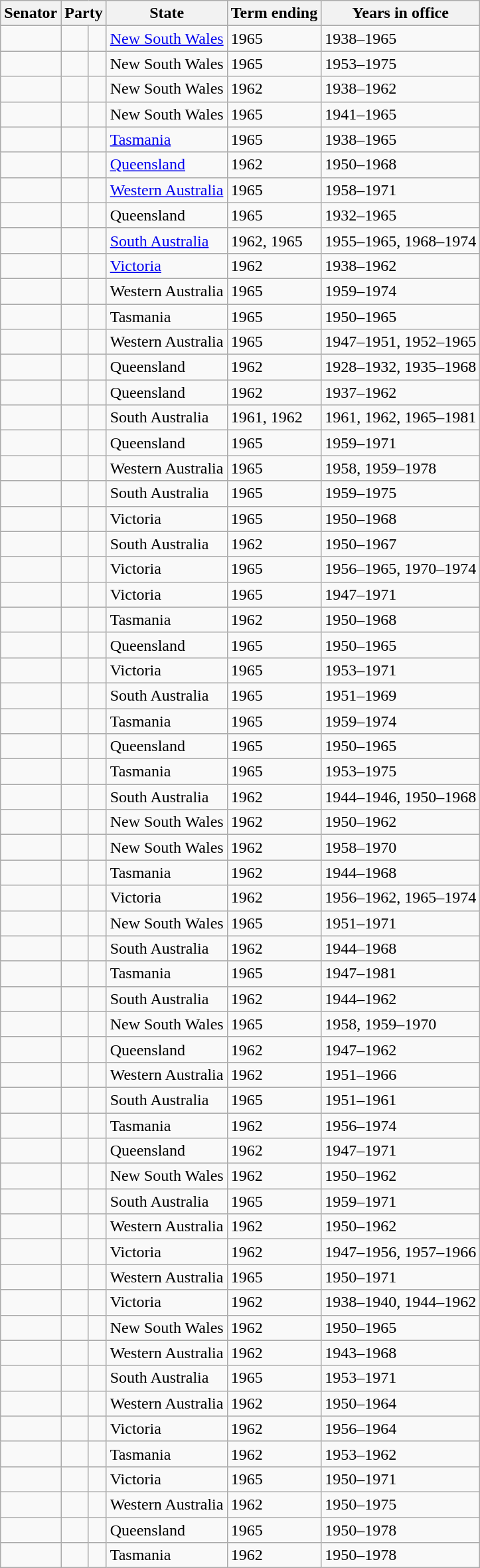<table class="wikitable sortable">
<tr>
<th>Senator</th>
<th colspan=2>Party</th>
<th>State</th>
<th>Term ending</th>
<th>Years in office</th>
</tr>
<tr>
<td></td>
<td> </td>
<td></td>
<td><a href='#'>New South Wales</a></td>
<td>1965</td>
<td>1938–1965</td>
</tr>
<tr>
<td></td>
<td> </td>
<td></td>
<td>New South Wales</td>
<td>1965</td>
<td>1953–1975</td>
</tr>
<tr>
<td></td>
<td> </td>
<td></td>
<td>New South Wales</td>
<td>1962</td>
<td>1938–1962</td>
</tr>
<tr>
<td></td>
<td> </td>
<td></td>
<td>New South Wales</td>
<td>1965</td>
<td>1941–1965</td>
</tr>
<tr>
<td></td>
<td> </td>
<td></td>
<td><a href='#'>Tasmania</a></td>
<td>1965</td>
<td>1938–1965</td>
</tr>
<tr>
<td></td>
<td> </td>
<td></td>
<td><a href='#'>Queensland</a></td>
<td>1962</td>
<td>1950–1968</td>
</tr>
<tr>
<td></td>
<td> </td>
<td></td>
<td><a href='#'>Western Australia</a></td>
<td>1965</td>
<td>1958–1971</td>
</tr>
<tr>
<td> </td>
<td> </td>
<td></td>
<td>Queensland</td>
<td>1965</td>
<td>1932–1965</td>
</tr>
<tr>
<td> </td>
<td> </td>
<td></td>
<td><a href='#'>South Australia</a></td>
<td>1962, 1965</td>
<td>1955–1965, 1968–1974</td>
</tr>
<tr>
<td></td>
<td> </td>
<td></td>
<td><a href='#'>Victoria</a></td>
<td>1962</td>
<td>1938–1962</td>
</tr>
<tr>
<td></td>
<td> </td>
<td></td>
<td>Western Australia</td>
<td>1965</td>
<td>1959–1974</td>
</tr>
<tr>
<td></td>
<td> </td>
<td></td>
<td>Tasmania</td>
<td>1965</td>
<td>1950–1965</td>
</tr>
<tr>
<td></td>
<td> </td>
<td></td>
<td>Western Australia</td>
<td>1965</td>
<td>1947–1951, 1952–1965</td>
</tr>
<tr>
<td></td>
<td> </td>
<td></td>
<td>Queensland</td>
<td>1962</td>
<td>1928–1932, 1935–1968</td>
</tr>
<tr>
<td></td>
<td> </td>
<td></td>
<td>Queensland</td>
<td>1962</td>
<td>1937–1962</td>
</tr>
<tr>
<td> </td>
<td> </td>
<td></td>
<td>South Australia</td>
<td>1961, 1962 </td>
<td>1961, 1962, 1965–1981</td>
</tr>
<tr>
<td></td>
<td> </td>
<td></td>
<td>Queensland</td>
<td>1965</td>
<td>1959–1971</td>
</tr>
<tr>
<td></td>
<td> </td>
<td></td>
<td>Western Australia</td>
<td>1965</td>
<td>1958, 1959–1978</td>
</tr>
<tr>
<td></td>
<td> </td>
<td></td>
<td>South Australia</td>
<td>1965</td>
<td>1959–1975</td>
</tr>
<tr>
<td></td>
<td> </td>
<td></td>
<td>Victoria</td>
<td>1965</td>
<td>1950–1968</td>
</tr>
<tr>
<td></td>
<td> </td>
<td></td>
<td>South Australia</td>
<td>1962</td>
<td>1950–1967</td>
</tr>
<tr>
<td></td>
<td> </td>
<td></td>
<td>Victoria</td>
<td>1965</td>
<td>1956–1965, 1970–1974</td>
</tr>
<tr>
<td></td>
<td> </td>
<td></td>
<td>Victoria</td>
<td>1965</td>
<td>1947–1971</td>
</tr>
<tr>
<td></td>
<td> </td>
<td></td>
<td>Tasmania</td>
<td>1962</td>
<td>1950–1968</td>
</tr>
<tr>
<td></td>
<td> </td>
<td></td>
<td>Queensland</td>
<td>1965</td>
<td>1950–1965</td>
</tr>
<tr>
<td></td>
<td> </td>
<td></td>
<td>Victoria</td>
<td>1965</td>
<td>1953–1971</td>
</tr>
<tr>
<td></td>
<td> </td>
<td></td>
<td>South Australia</td>
<td>1965</td>
<td>1951–1969</td>
</tr>
<tr>
<td></td>
<td> </td>
<td></td>
<td>Tasmania</td>
<td>1965</td>
<td>1959–1974</td>
</tr>
<tr>
<td></td>
<td> </td>
<td></td>
<td>Queensland</td>
<td>1965</td>
<td>1950–1965</td>
</tr>
<tr>
<td></td>
<td> </td>
<td></td>
<td>Tasmania</td>
<td>1965</td>
<td>1953–1975</td>
</tr>
<tr>
<td></td>
<td> </td>
<td></td>
<td>South Australia</td>
<td>1962</td>
<td>1944–1946, 1950–1968</td>
</tr>
<tr>
<td></td>
<td> </td>
<td></td>
<td>New South Wales</td>
<td>1962</td>
<td>1950–1962</td>
</tr>
<tr>
<td></td>
<td> </td>
<td></td>
<td>New South Wales</td>
<td>1962</td>
<td>1958–1970</td>
</tr>
<tr>
<td></td>
<td> </td>
<td></td>
<td>Tasmania</td>
<td>1962</td>
<td>1944–1968</td>
</tr>
<tr>
<td></td>
<td> </td>
<td></td>
<td>Victoria</td>
<td>1962</td>
<td>1956–1962, 1965–1974</td>
</tr>
<tr>
<td></td>
<td> </td>
<td></td>
<td>New South Wales</td>
<td>1965</td>
<td>1951–1971</td>
</tr>
<tr>
<td></td>
<td> </td>
<td></td>
<td>South Australia</td>
<td>1962</td>
<td>1944–1968</td>
</tr>
<tr>
<td></td>
<td> </td>
<td></td>
<td>Tasmania</td>
<td>1965</td>
<td>1947–1981</td>
</tr>
<tr>
<td></td>
<td> </td>
<td></td>
<td>South Australia</td>
<td>1962</td>
<td>1944–1962</td>
</tr>
<tr>
<td></td>
<td> </td>
<td></td>
<td>New South Wales</td>
<td>1965</td>
<td>1958, 1959–1970</td>
</tr>
<tr>
<td></td>
<td> </td>
<td></td>
<td>Queensland</td>
<td>1962</td>
<td>1947–1962</td>
</tr>
<tr>
<td></td>
<td> </td>
<td></td>
<td>Western Australia</td>
<td>1962</td>
<td>1951–1966</td>
</tr>
<tr>
<td> </td>
<td> </td>
<td></td>
<td>South Australia</td>
<td>1965</td>
<td>1951–1961</td>
</tr>
<tr>
<td></td>
<td> </td>
<td></td>
<td>Tasmania</td>
<td>1962</td>
<td>1956–1974</td>
</tr>
<tr>
<td></td>
<td> </td>
<td></td>
<td>Queensland</td>
<td>1962</td>
<td>1947–1971</td>
</tr>
<tr>
<td></td>
<td> </td>
<td></td>
<td>New South Wales</td>
<td>1962</td>
<td>1950–1962</td>
</tr>
<tr>
<td></td>
<td> </td>
<td></td>
<td>South Australia</td>
<td>1965</td>
<td>1959–1971</td>
</tr>
<tr>
<td></td>
<td> </td>
<td></td>
<td>Western Australia</td>
<td>1962</td>
<td>1950–1962</td>
</tr>
<tr>
<td></td>
<td> </td>
<td></td>
<td>Victoria</td>
<td>1962</td>
<td>1947–1956, 1957–1966</td>
</tr>
<tr>
<td></td>
<td> </td>
<td></td>
<td>Western Australia</td>
<td>1965</td>
<td>1950–1971</td>
</tr>
<tr>
<td></td>
<td> </td>
<td></td>
<td>Victoria</td>
<td>1962</td>
<td>1938–1940, 1944–1962</td>
</tr>
<tr>
<td></td>
<td> </td>
<td></td>
<td>New South Wales</td>
<td>1962</td>
<td>1950–1965</td>
</tr>
<tr>
<td></td>
<td> </td>
<td></td>
<td>Western Australia</td>
<td>1962</td>
<td>1943–1968</td>
</tr>
<tr>
<td></td>
<td> </td>
<td></td>
<td>South Australia</td>
<td>1965</td>
<td>1953–1971</td>
</tr>
<tr>
<td></td>
<td> </td>
<td></td>
<td>Western Australia</td>
<td>1962</td>
<td>1950–1964</td>
</tr>
<tr>
<td></td>
<td> </td>
<td></td>
<td>Victoria</td>
<td>1962</td>
<td>1956–1964</td>
</tr>
<tr>
<td></td>
<td> </td>
<td></td>
<td>Tasmania</td>
<td>1962</td>
<td>1953–1962</td>
</tr>
<tr>
<td></td>
<td> </td>
<td></td>
<td>Victoria</td>
<td>1965</td>
<td>1950–1971</td>
</tr>
<tr>
<td></td>
<td> </td>
<td></td>
<td>Western Australia</td>
<td>1962</td>
<td>1950–1975</td>
</tr>
<tr>
<td></td>
<td> </td>
<td></td>
<td>Queensland</td>
<td>1965</td>
<td>1950–1978</td>
</tr>
<tr>
<td></td>
<td> </td>
<td></td>
<td>Tasmania</td>
<td>1962</td>
<td>1950–1978</td>
</tr>
</table>
